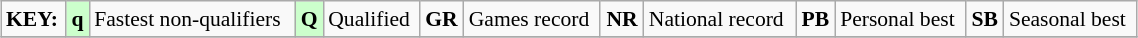<table class="wikitable" style="margin:0.5em auto; font-size:90%;position:relative;" width=60%>
<tr>
<td><strong>KEY:</strong></td>
<td bgcolor=ccffcc align=center><strong>q</strong></td>
<td>Fastest non-qualifiers</td>
<td bgcolor=ccffcc align=center><strong>Q</strong></td>
<td>Qualified</td>
<td align=center><strong>GR</strong></td>
<td>Games record</td>
<td align=center><strong>NR</strong></td>
<td>National record</td>
<td align=center><strong>PB</strong></td>
<td>Personal best</td>
<td align=center><strong>SB</strong></td>
<td>Seasonal best</td>
</tr>
<tr>
</tr>
</table>
